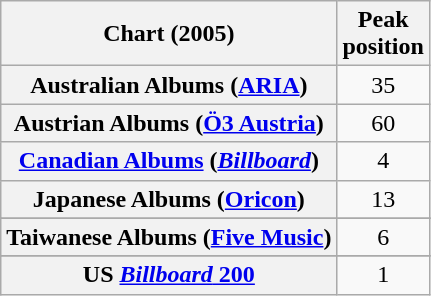<table class="wikitable sortable plainrowheaders" style="text-align:center">
<tr>
<th scope="col">Chart (2005)</th>
<th scope="col">Peak<br>position</th>
</tr>
<tr>
<th scope="row">Australian Albums (<a href='#'>ARIA</a>)</th>
<td>35</td>
</tr>
<tr>
<th scope="row">Austrian Albums (<a href='#'>Ö3 Austria</a>)</th>
<td>60</td>
</tr>
<tr>
<th scope="row"><a href='#'>Canadian Albums</a> (<em><a href='#'>Billboard</a></em>)</th>
<td>4</td>
</tr>
<tr>
<th scope="row">Japanese Albums (<a href='#'>Oricon</a>)</th>
<td>13</td>
</tr>
<tr>
</tr>
<tr>
<th scope="row">Taiwanese Albums (<a href='#'>Five Music</a>)</th>
<td style="text-align:center;">6</td>
</tr>
<tr>
</tr>
<tr>
<th scope="row">US <a href='#'><em>Billboard</em> 200</a></th>
<td>1</td>
</tr>
</table>
